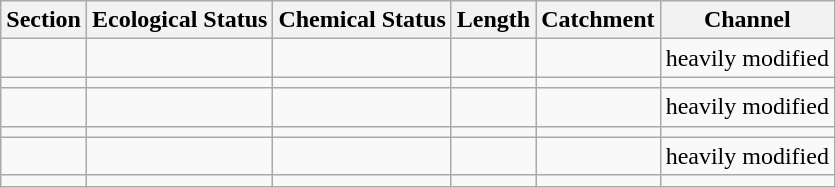<table class="wikitable">
<tr>
<th>Section</th>
<th>Ecological Status</th>
<th>Chemical Status</th>
<th>Length</th>
<th>Catchment</th>
<th>Channel</th>
</tr>
<tr>
<td></td>
<td></td>
<td></td>
<td></td>
<td></td>
<td>heavily modified</td>
</tr>
<tr>
<td></td>
<td></td>
<td></td>
<td></td>
<td></td>
<td></td>
</tr>
<tr>
<td></td>
<td></td>
<td></td>
<td></td>
<td></td>
<td>heavily modified</td>
</tr>
<tr>
<td></td>
<td></td>
<td></td>
<td></td>
<td></td>
<td></td>
</tr>
<tr>
<td></td>
<td></td>
<td></td>
<td></td>
<td></td>
<td>heavily modified</td>
</tr>
<tr>
<td></td>
<td></td>
<td></td>
<td></td>
<td></td>
<td></td>
</tr>
</table>
